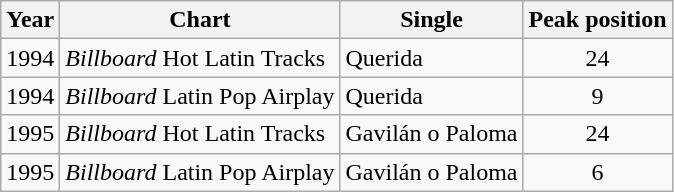<table class="wikitable">
<tr>
<th>Year</th>
<th>Chart</th>
<th>Single</th>
<th>Peak position</th>
</tr>
<tr>
<td>1994</td>
<td><em>Billboard</em> Hot Latin Tracks</td>
<td>Querida</td>
<td style="text-align:center;">24</td>
</tr>
<tr>
<td>1994</td>
<td><em>Billboard</em> Latin Pop Airplay</td>
<td>Querida</td>
<td style="text-align:center;">9</td>
</tr>
<tr>
<td>1995</td>
<td><em>Billboard</em> Hot Latin Tracks</td>
<td>Gavilán o Paloma</td>
<td style="text-align:center;">24</td>
</tr>
<tr>
<td>1995</td>
<td><em>Billboard</em> Latin Pop Airplay</td>
<td>Gavilán o Paloma</td>
<td style="text-align:center;">6</td>
</tr>
</table>
